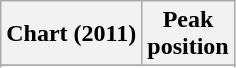<table class="wikitable plainrowheaders sortable" style="text-align:center;">
<tr>
<th scope="col">Chart (2011)</th>
<th scope="col">Peak<br>position</th>
</tr>
<tr>
</tr>
<tr>
</tr>
</table>
